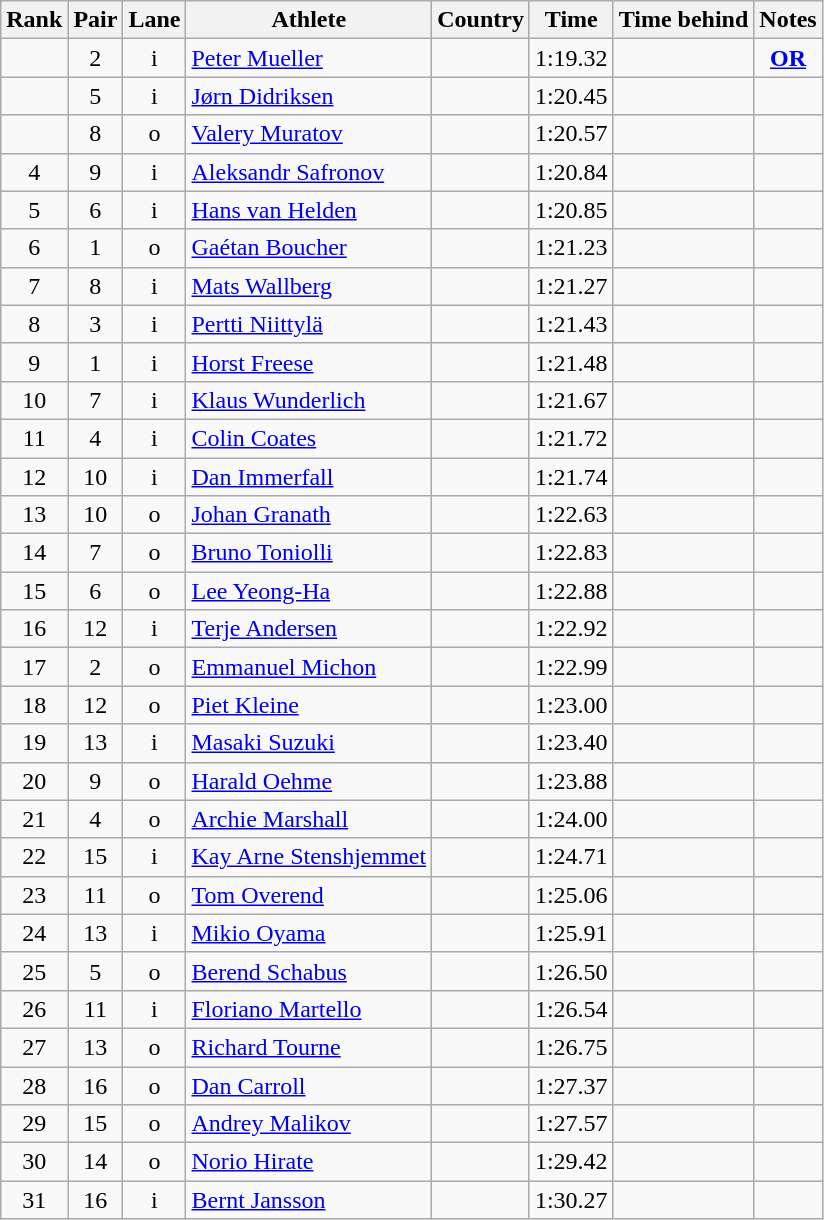<table class="wikitable sortable" style="text-align:center">
<tr>
<th>Rank</th>
<th>Pair</th>
<th>Lane</th>
<th>Athlete</th>
<th>Country</th>
<th>Time</th>
<th>Time behind</th>
<th>Notes</th>
</tr>
<tr>
<td></td>
<td>2</td>
<td>i</td>
<td align=left><a href='#'>Peter Mueller</a></td>
<td align=left></td>
<td>1:19.32</td>
<td></td>
<td><strong><a href='#'>OR</a></strong></td>
</tr>
<tr>
<td></td>
<td>5</td>
<td>i</td>
<td align=left><a href='#'>Jørn Didriksen</a></td>
<td align=left></td>
<td>1:20.45</td>
<td></td>
<td></td>
</tr>
<tr>
<td></td>
<td>8</td>
<td>o</td>
<td align=left><a href='#'>Valery Muratov</a></td>
<td align=left></td>
<td>1:20.57</td>
<td></td>
<td></td>
</tr>
<tr>
<td>4</td>
<td>9</td>
<td>i</td>
<td align=left><a href='#'>Aleksandr Safronov</a></td>
<td align=left></td>
<td>1:20.84</td>
<td></td>
<td></td>
</tr>
<tr>
<td>5</td>
<td>6</td>
<td>i</td>
<td align=left><a href='#'>Hans van Helden</a></td>
<td align=left></td>
<td>1:20.85</td>
<td></td>
<td></td>
</tr>
<tr>
<td>6</td>
<td>1</td>
<td>o</td>
<td align=left><a href='#'>Gaétan Boucher</a></td>
<td align=left></td>
<td>1:21.23</td>
<td></td>
<td></td>
</tr>
<tr>
<td>7</td>
<td>8</td>
<td>i</td>
<td align=left><a href='#'>Mats Wallberg</a></td>
<td align=left></td>
<td>1:21.27</td>
<td></td>
<td></td>
</tr>
<tr>
<td>8</td>
<td>3</td>
<td>i</td>
<td align=left><a href='#'>Pertti Niittylä</a></td>
<td align=left></td>
<td>1:21.43</td>
<td></td>
<td></td>
</tr>
<tr>
<td>9</td>
<td>1</td>
<td>i</td>
<td align=left><a href='#'>Horst Freese</a></td>
<td align=left></td>
<td>1:21.48</td>
<td></td>
<td></td>
</tr>
<tr>
<td>10</td>
<td>7</td>
<td>i</td>
<td align=left><a href='#'>Klaus Wunderlich</a></td>
<td align=left></td>
<td>1:21.67</td>
<td></td>
<td></td>
</tr>
<tr>
<td>11</td>
<td>4</td>
<td>i</td>
<td align=left><a href='#'>Colin Coates</a></td>
<td align=left></td>
<td>1:21.72</td>
<td></td>
<td></td>
</tr>
<tr>
<td>12</td>
<td>10</td>
<td>i</td>
<td align=left><a href='#'>Dan Immerfall</a></td>
<td align=left></td>
<td>1:21.74</td>
<td></td>
<td></td>
</tr>
<tr>
<td>13</td>
<td>10</td>
<td>o</td>
<td align=left><a href='#'>Johan Granath</a></td>
<td align=left></td>
<td>1:22.63</td>
<td></td>
<td></td>
</tr>
<tr>
<td>14</td>
<td>7</td>
<td>o</td>
<td align=left><a href='#'>Bruno Toniolli</a></td>
<td align=left></td>
<td>1:22.83</td>
<td></td>
<td></td>
</tr>
<tr>
<td>15</td>
<td>6</td>
<td>o</td>
<td align=left><a href='#'>Lee Yeong-Ha</a></td>
<td align=left></td>
<td>1:22.88</td>
<td></td>
<td></td>
</tr>
<tr>
<td>16</td>
<td>12</td>
<td>i</td>
<td align=left><a href='#'>Terje Andersen</a></td>
<td align=left></td>
<td>1:22.92</td>
<td></td>
<td></td>
</tr>
<tr>
<td>17</td>
<td>2</td>
<td>o</td>
<td align=left><a href='#'>Emmanuel Michon</a></td>
<td align=left></td>
<td>1:22.99</td>
<td></td>
<td></td>
</tr>
<tr>
<td>18</td>
<td>12</td>
<td>o</td>
<td align=left><a href='#'>Piet Kleine</a></td>
<td align=left></td>
<td>1:23.00</td>
<td></td>
<td></td>
</tr>
<tr>
<td>19</td>
<td>13</td>
<td>i</td>
<td align=left><a href='#'>Masaki Suzuki</a></td>
<td align=left></td>
<td>1:23.40</td>
<td></td>
<td></td>
</tr>
<tr>
<td>20</td>
<td>9</td>
<td>o</td>
<td align=left><a href='#'>Harald Oehme</a></td>
<td align=left></td>
<td>1:23.88</td>
<td></td>
<td></td>
</tr>
<tr>
<td>21</td>
<td>4</td>
<td>o</td>
<td align=left><a href='#'>Archie Marshall</a></td>
<td align=left></td>
<td>1:24.00</td>
<td></td>
<td></td>
</tr>
<tr>
<td>22</td>
<td>15</td>
<td>i</td>
<td align=left><a href='#'>Kay Arne Stenshjemmet</a></td>
<td align=left></td>
<td>1:24.71</td>
<td></td>
<td></td>
</tr>
<tr>
<td>23</td>
<td>11</td>
<td>o</td>
<td align=left><a href='#'>Tom Overend</a></td>
<td align=left></td>
<td>1:25.06</td>
<td></td>
<td></td>
</tr>
<tr>
<td>24</td>
<td>13</td>
<td>i</td>
<td align=left><a href='#'>Mikio Oyama</a></td>
<td align=left></td>
<td>1:25.91</td>
<td></td>
<td></td>
</tr>
<tr>
<td>25</td>
<td>5</td>
<td>o</td>
<td align=left><a href='#'>Berend Schabus</a></td>
<td align=left></td>
<td>1:26.50</td>
<td></td>
<td></td>
</tr>
<tr>
<td>26</td>
<td>11</td>
<td>i</td>
<td align=left><a href='#'>Floriano Martello</a></td>
<td align=left></td>
<td>1:26.54</td>
<td></td>
<td></td>
</tr>
<tr>
<td>27</td>
<td>13</td>
<td>o</td>
<td align=left><a href='#'>Richard Tourne</a></td>
<td align=left></td>
<td>1:26.75</td>
<td></td>
<td></td>
</tr>
<tr>
<td>28</td>
<td>16</td>
<td>o</td>
<td align=left><a href='#'>Dan Carroll</a></td>
<td align=left></td>
<td>1:27.37</td>
<td></td>
<td></td>
</tr>
<tr>
<td>29</td>
<td>15</td>
<td>o</td>
<td align=left><a href='#'>Andrey Malikov</a></td>
<td align=left></td>
<td>1:27.57</td>
<td></td>
<td></td>
</tr>
<tr>
<td>30</td>
<td>14</td>
<td>o</td>
<td align=left><a href='#'>Norio Hirate</a></td>
<td align=left></td>
<td>1:29.42</td>
<td></td>
<td></td>
</tr>
<tr>
<td>31</td>
<td>16</td>
<td>i</td>
<td align=left><a href='#'>Bernt Jansson</a></td>
<td align=left></td>
<td>1:30.27</td>
<td></td>
<td></td>
</tr>
</table>
